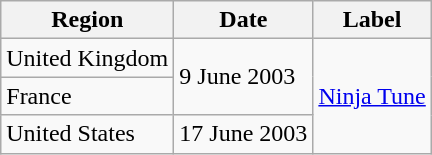<table class="wikitable plainrowheaders">
<tr>
<th scope="col">Region</th>
<th scope="col">Date</th>
<th scope="col">Label</th>
</tr>
<tr>
<td scope="row">United Kingdom</td>
<td rowspan=2>9 June 2003</td>
<td rowspan=3><a href='#'>Ninja Tune</a></td>
</tr>
<tr>
<td scope="row">France</td>
</tr>
<tr>
<td scope="row">United States</td>
<td>17 June 2003</td>
</tr>
</table>
